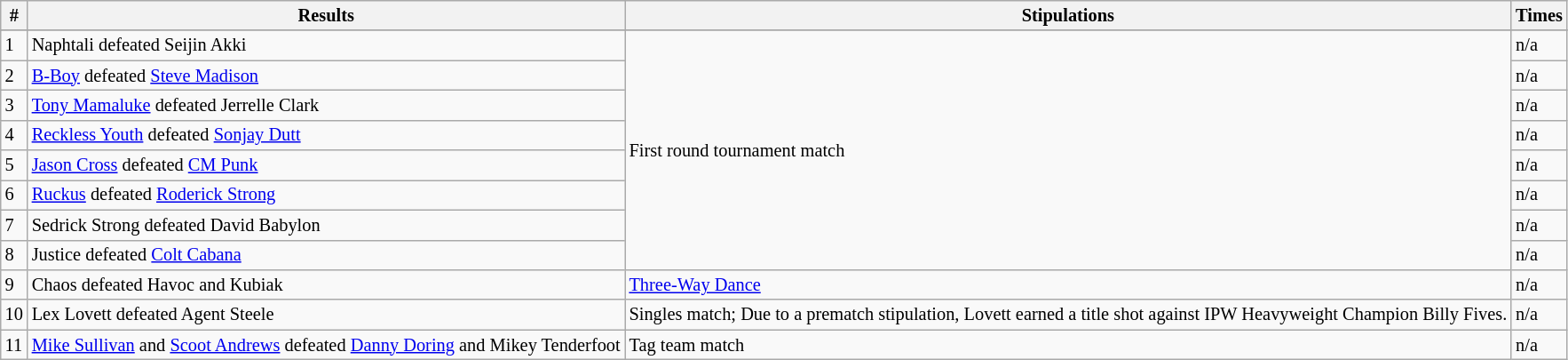<table style="font-size: 85%" class="wikitable sortable">
<tr>
<th><strong>#</strong></th>
<th><strong>Results</strong></th>
<th><strong>Stipulations</strong></th>
<th><strong>Times</strong></th>
</tr>
<tr>
</tr>
<tr>
<td>1</td>
<td>Naphtali defeated Seijin Akki</td>
<td rowspan="8">First round tournament match</td>
<td>n/a</td>
</tr>
<tr>
<td>2</td>
<td><a href='#'>B-Boy</a> defeated <a href='#'>Steve Madison</a></td>
<td>n/a</td>
</tr>
<tr>
<td>3</td>
<td><a href='#'>Tony Mamaluke</a> defeated Jerrelle Clark</td>
<td>n/a</td>
</tr>
<tr>
<td>4</td>
<td><a href='#'>Reckless Youth</a> defeated <a href='#'>Sonjay Dutt</a></td>
<td>n/a</td>
</tr>
<tr>
<td>5</td>
<td><a href='#'>Jason Cross</a> defeated <a href='#'>CM Punk</a></td>
<td>n/a</td>
</tr>
<tr>
<td>6</td>
<td><a href='#'>Ruckus</a> defeated <a href='#'>Roderick Strong</a></td>
<td>n/a</td>
</tr>
<tr>
<td>7</td>
<td>Sedrick Strong defeated David Babylon</td>
<td>n/a</td>
</tr>
<tr>
<td>8</td>
<td>Justice defeated <a href='#'>Colt Cabana</a></td>
<td>n/a</td>
</tr>
<tr>
<td>9</td>
<td>Chaos defeated Havoc and Kubiak</td>
<td><a href='#'>Three-Way Dance</a></td>
<td>n/a</td>
</tr>
<tr>
<td>10</td>
<td>Lex Lovett defeated Agent Steele</td>
<td>Singles match; Due to a prematch stipulation, Lovett earned a title shot against IPW Heavyweight Champion Billy Fives.</td>
<td>n/a</td>
</tr>
<tr>
<td>11</td>
<td><a href='#'>Mike Sullivan</a> and <a href='#'>Scoot Andrews</a> defeated <a href='#'>Danny Doring</a> and Mikey Tenderfoot</td>
<td>Tag team match</td>
<td>n/a</td>
</tr>
</table>
